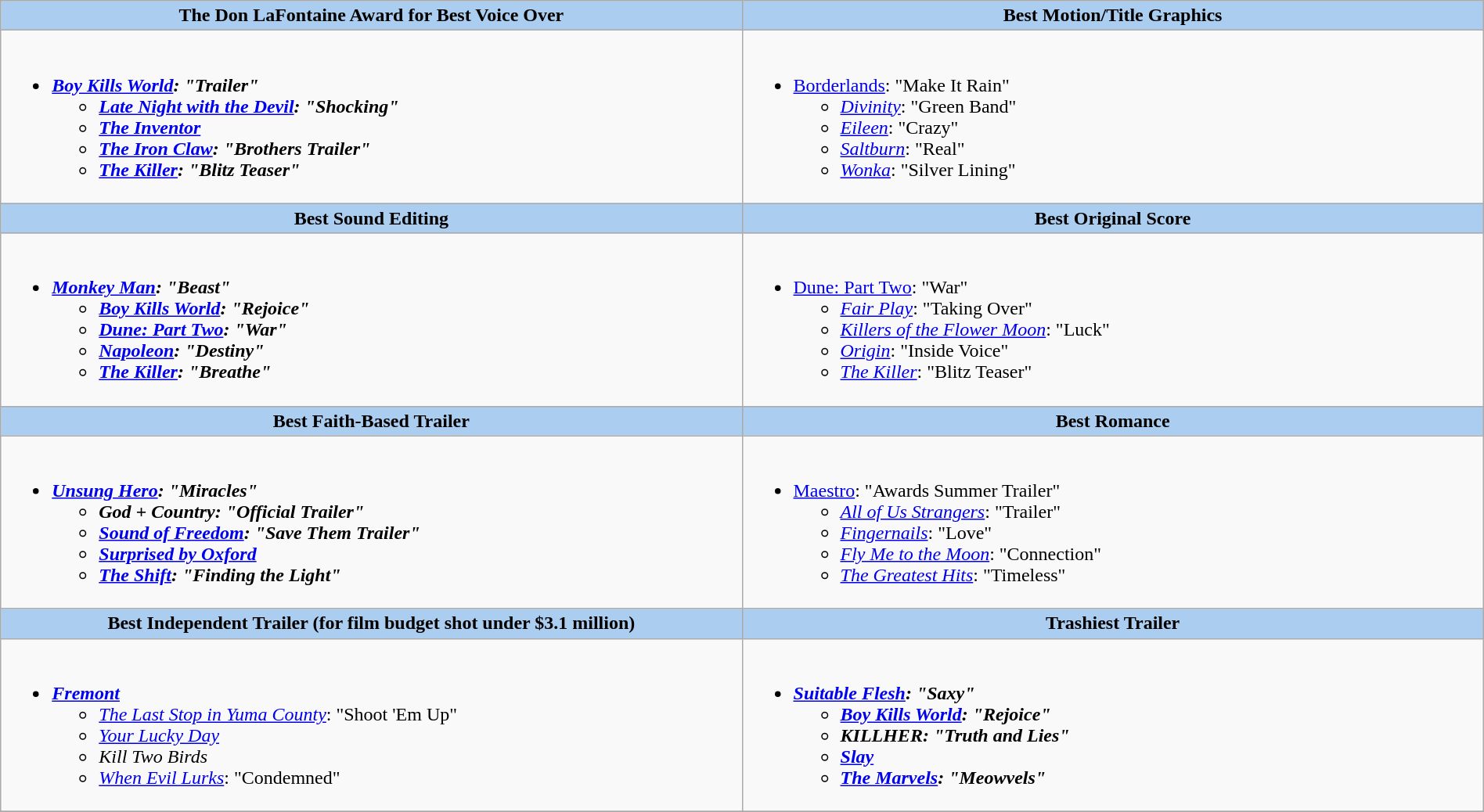<table role="presentation" class=wikitable width=100%>
<tr>
<th style="background:#abcdef;" width="50%">The Don LaFontaine Award for Best Voice Over</th>
<th style="background:#abcdef;" width="50%">Best Motion/Title Graphics</th>
</tr>
<tr>
<td valign="top"><br><ul><li><strong><em><a href='#'>Boy Kills World</a><em>: "Trailer"<strong><ul><li></em><a href='#'>Late Night with the Devil</a><em>: "Shocking"</li><li></em><a href='#'>The Inventor</a><em></li><li></em><a href='#'>The Iron Claw</a><em>: "Brothers Trailer"</li><li></em><a href='#'>The Killer</a><em>: "Blitz Teaser"</li></ul></li></ul></td>
<td valign="top"><br><ul><li></em></strong><a href='#'>Borderlands</a></em>: "Make It Rain"</strong><ul><li><em><a href='#'>Divinity</a></em>: "Green Band"</li><li><em><a href='#'>Eileen</a></em>: "Crazy"</li><li><em><a href='#'>Saltburn</a></em>: "Real"</li><li><em><a href='#'>Wonka</a></em>: "Silver Lining"</li></ul></li></ul></td>
</tr>
<tr>
<th style="background:#abcdef;">Best Sound Editing</th>
<th style="background:#abcdef;">Best Original Score</th>
</tr>
<tr>
<td valign="top"><br><ul><li><strong><em><a href='#'>Monkey Man</a><em>: "Beast"<strong><ul><li></em><a href='#'>Boy Kills World</a><em>: "Rejoice"</li><li></em><a href='#'>Dune: Part Two</a><em>: "War"</li><li></em><a href='#'>Napoleon</a><em>: "Destiny"</li><li></em><a href='#'>The Killer</a><em>: "Breathe"</li></ul></li></ul></td>
<td valign="top"><br><ul><li></em></strong><a href='#'>Dune: Part Two</a></em>: "War"</strong><ul><li><em><a href='#'>Fair Play</a></em>: "Taking Over"</li><li><em><a href='#'>Killers of the Flower Moon</a></em>: "Luck"</li><li><em><a href='#'>Origin</a></em>: "Inside Voice"</li><li><em><a href='#'>The Killer</a></em>: "Blitz Teaser"</li></ul></li></ul></td>
</tr>
<tr>
<th style="background:#abcdef;">Best Faith-Based Trailer</th>
<th style="background:#abcdef;">Best Romance</th>
</tr>
<tr>
<td valign="top"><br><ul><li><strong><em><a href='#'>Unsung Hero</a><em>: "Miracles"<strong><ul><li></em>God + Country<em>: "Official Trailer"</li><li></em><a href='#'>Sound of Freedom</a><em>: "Save Them Trailer"</li><li></em><a href='#'>Surprised by Oxford</a><em></li><li></em><a href='#'>The Shift</a><em>: "Finding the Light"</li></ul></li></ul></td>
<td valign="top"><br><ul><li></em></strong><a href='#'>Maestro</a></em>: "Awards Summer Trailer"</strong><ul><li><em><a href='#'>All of Us Strangers</a></em>: "Trailer"</li><li><em><a href='#'>Fingernails</a></em>: "Love"</li><li><em><a href='#'>Fly Me to the Moon</a></em>: "Connection"</li><li><em><a href='#'>The Greatest Hits</a></em>: "Timeless"</li></ul></li></ul></td>
</tr>
<tr>
<th style="background:#abcdef;">Best Independent Trailer (for film budget shot under $3.1 million)</th>
<th style="background:#abcdef;">Trashiest Trailer</th>
</tr>
<tr>
<td valign="top"><br><ul><li><strong><em><a href='#'>Fremont</a></em></strong><ul><li><em><a href='#'>The Last Stop in Yuma County</a></em>: "Shoot 'Em Up"</li><li><em><a href='#'>Your Lucky Day</a></em></li><li><em>Kill Two Birds</em></li><li><em><a href='#'>When Evil Lurks</a></em>: "Condemned"</li></ul></li></ul></td>
<td valign="top"><br><ul><li><strong><em><a href='#'>Suitable Flesh</a><em>: "Saxy"<strong><ul><li></em><a href='#'>Boy Kills World</a><em>: "Rejoice"</li><li></em>KILLHER<em>: "Truth and Lies"</li><li></em><a href='#'>Slay</a><em></li><li></em><a href='#'>The Marvels</a><em>: "Meowvels"</li></ul></li></ul></td>
</tr>
<tr>
</tr>
</table>
